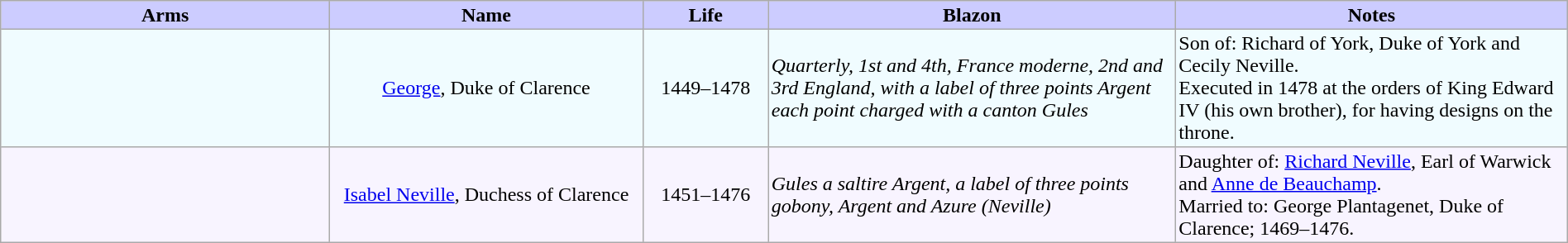<table width="100%" border="1" cellpadding="2" cellspacing="0" style="margin: 0.5em 0.3em 0.5em 0; background: #f9f9f9; border: 1px #aaa solid; border-collapse: collapse;">
<tr>
<th width="21%" bgcolor = "#ccccff">Arms</th>
<th width="20%" bgcolor = "#ccccff">Name</th>
<th width="8%" bgcolor = "#ccccff">Life</th>
<th width="26%" bgcolor = "#ccccff">Blazon</th>
<th width="26%" bgcolor = "#ccccff">Notes</th>
</tr>
<tr bgcolor=f0fcff>
<td align="center"></td>
<td align="center"><a href='#'>George</a>, Duke of Clarence</td>
<td align="center">1449–1478</td>
<td><em>Quarterly, 1st and 4th, France moderne, 2nd and 3rd England, with a label of three points Argent each point charged with a canton Gules</em></td>
<td>Son of: Richard of York, Duke of York and Cecily Neville.<br>Executed in 1478 at the orders of King Edward IV (his own brother), for having designs on the throne.</td>
</tr>
<tr bgcolor=f8f4ff>
<td align="center"></td>
<td align="center"><a href='#'>Isabel Neville</a>, Duchess of Clarence</td>
<td align="center">1451–1476</td>
<td><em>Gules a saltire Argent, a label of three points gobony, Argent and Azure (Neville)</em></td>
<td>Daughter of: <a href='#'>Richard Neville</a>, Earl of Warwick and <a href='#'>Anne de Beauchamp</a>.<br>Married to: George Plantagenet, Duke of Clarence; 1469–1476.</td>
</tr>
</table>
